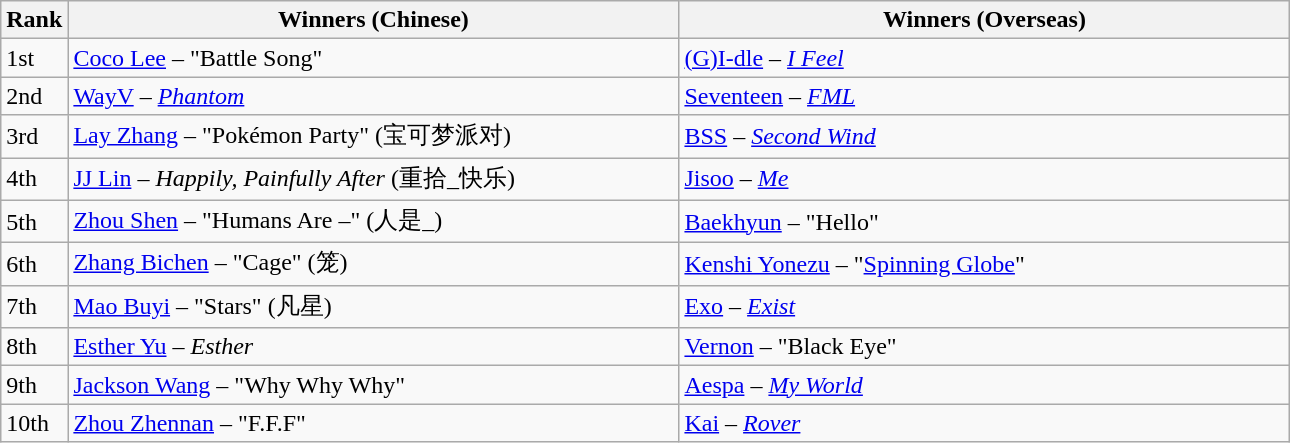<table class="wikitable">
<tr>
<th>Rank</th>
<th style="width:25em;">Winners (Chinese)</th>
<th style="width:25em;">Winners (Overseas)</th>
</tr>
<tr>
<td>1st</td>
<td><a href='#'>Coco Lee</a> – "Battle Song"</td>
<td><a href='#'>(G)I-dle</a> – <em><a href='#'>I Feel</a></em></td>
</tr>
<tr>
<td>2nd</td>
<td><a href='#'>WayV</a> – <em><a href='#'>Phantom</a></em></td>
<td><a href='#'>Seventeen</a> – <em><a href='#'>FML</a></em></td>
</tr>
<tr>
<td>3rd</td>
<td><a href='#'>Lay Zhang</a> – "Pokémon Party" (宝可梦派对)</td>
<td><a href='#'>BSS</a> – <em><a href='#'>Second Wind</a></em></td>
</tr>
<tr>
<td>4th</td>
<td><a href='#'>JJ Lin</a> – <em>Happily, Painfully After</em> (重拾_快乐)</td>
<td><a href='#'>Jisoo</a> – <em><a href='#'>Me</a></em></td>
</tr>
<tr>
<td>5th</td>
<td><a href='#'>Zhou Shen</a> – "Humans Are –" (人是_)</td>
<td><a href='#'>Baekhyun</a> – "Hello"</td>
</tr>
<tr>
<td>6th</td>
<td><a href='#'>Zhang Bichen</a> – "Cage" (笼)</td>
<td><a href='#'>Kenshi Yonezu</a> – "<a href='#'>Spinning Globe</a>"</td>
</tr>
<tr>
<td>7th</td>
<td><a href='#'>Mao Buyi</a> – "Stars" (凡星)</td>
<td><a href='#'>Exo</a> – <em><a href='#'>Exist</a></em></td>
</tr>
<tr>
<td>8th</td>
<td><a href='#'>Esther Yu</a> – <em>Esther</em></td>
<td><a href='#'>Vernon</a> – "Black Eye"</td>
</tr>
<tr>
<td>9th</td>
<td><a href='#'>Jackson Wang</a> – "Why Why Why"</td>
<td><a href='#'>Aespa</a> – <em><a href='#'>My World</a></em></td>
</tr>
<tr>
<td>10th</td>
<td><a href='#'>Zhou Zhennan</a> – "F.F.F"</td>
<td><a href='#'>Kai</a> – <em><a href='#'>Rover</a></em></td>
</tr>
</table>
